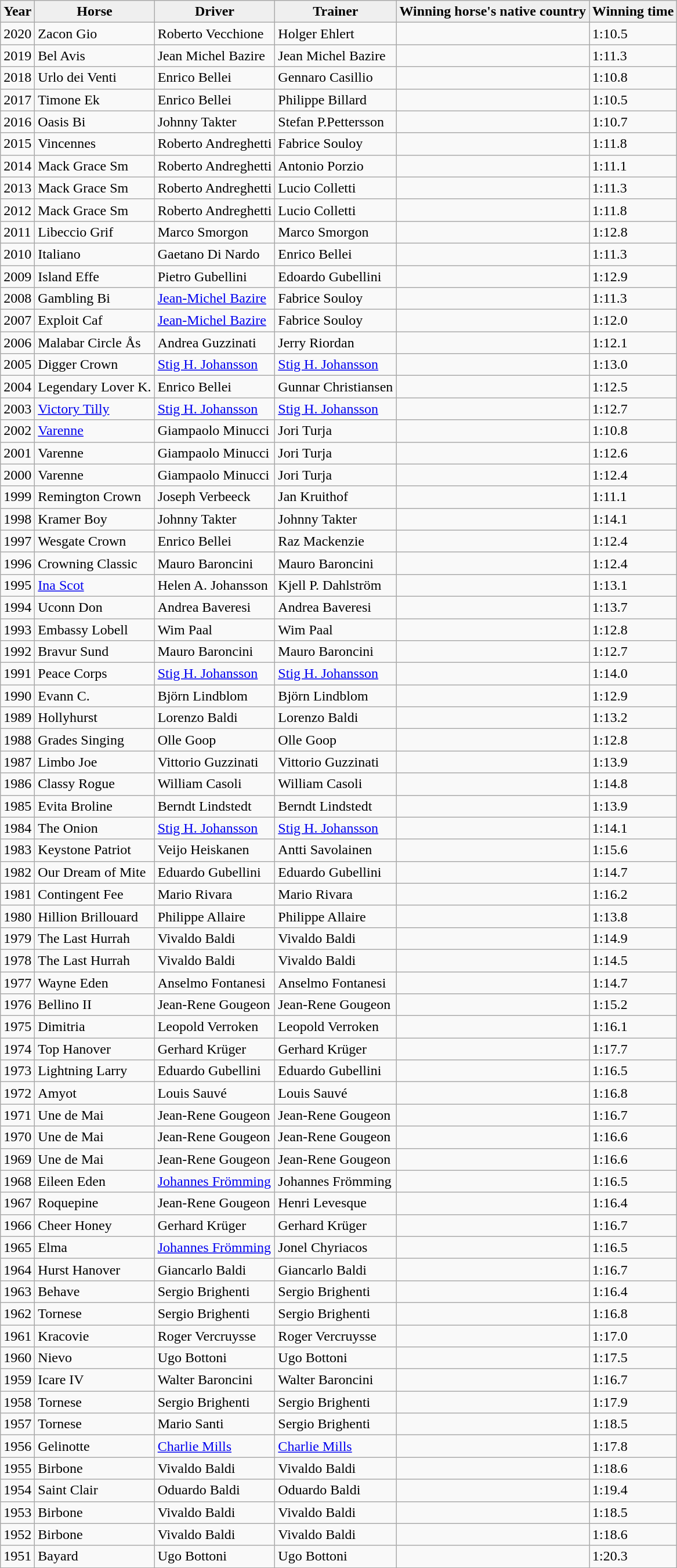<table class="wikitable">
<tr ---- align="center">
<th align="left" style="background:#efefef;">Year</th>
<th align="left" style="background:#efefef;">Horse</th>
<th align="left" style="background:#efefef;">Driver</th>
<th align="left" style="background:#efefef;">Trainer</th>
<th align="left" style="background:#efefef;">Winning horse's native country</th>
<th align="left" style="background:#efefef;">Winning time</th>
</tr>
<tr ---->
<td>2020</td>
<td>Zacon Gio</td>
<td>Roberto Vecchione</td>
<td>Holger Ehlert</td>
<td></td>
<td>1:10.5</td>
</tr>
<tr ---->
<td>2019</td>
<td>Bel Avis</td>
<td>Jean Michel Bazire</td>
<td>Jean Michel Bazire</td>
<td></td>
<td>1:11.3</td>
</tr>
<tr ---->
<td>2018</td>
<td>Urlo dei Venti</td>
<td>Enrico Bellei</td>
<td>Gennaro Casillio</td>
<td></td>
<td>1:10.8</td>
</tr>
<tr ---->
<td>2017</td>
<td>Timone Ek</td>
<td>Enrico Bellei</td>
<td>Philippe Billard</td>
<td></td>
<td>1:10.5</td>
</tr>
<tr ---->
<td>2016</td>
<td>Oasis Bi</td>
<td>Johnny Takter</td>
<td>Stefan P.Pettersson</td>
<td></td>
<td>1:10.7</td>
</tr>
<tr ---->
<td>2015</td>
<td>Vincennes</td>
<td>Roberto Andreghetti</td>
<td>Fabrice Souloy</td>
<td></td>
<td>1:11.8</td>
</tr>
<tr ---->
<td>2014</td>
<td>Mack Grace Sm</td>
<td>Roberto Andreghetti</td>
<td>Antonio Porzio</td>
<td></td>
<td>1:11.1</td>
</tr>
<tr ---->
<td>2013</td>
<td>Mack Grace Sm</td>
<td>Roberto Andreghetti</td>
<td>Lucio Colletti</td>
<td></td>
<td>1:11.3</td>
</tr>
<tr ---->
<td>2012</td>
<td>Mack Grace Sm</td>
<td>Roberto Andreghetti</td>
<td>Lucio Colletti</td>
<td></td>
<td>1:11.8</td>
</tr>
<tr ---->
<td>2011</td>
<td>Libeccio Grif</td>
<td>Marco Smorgon</td>
<td>Marco Smorgon</td>
<td></td>
<td>1:12.8</td>
</tr>
<tr ---->
<td>2010</td>
<td>Italiano</td>
<td>Gaetano Di Nardo</td>
<td>Enrico Bellei</td>
<td></td>
<td>1:11.3</td>
</tr>
<tr ---->
<td>2009</td>
<td>Island Effe</td>
<td>Pietro Gubellini</td>
<td>Edoardo Gubellini</td>
<td></td>
<td>1:12.9</td>
</tr>
<tr ---->
<td>2008</td>
<td>Gambling Bi</td>
<td><a href='#'>Jean-Michel Bazire</a></td>
<td>Fabrice Souloy</td>
<td></td>
<td>1:11.3</td>
</tr>
<tr ---->
<td>2007</td>
<td>Exploit Caf</td>
<td><a href='#'>Jean-Michel Bazire</a></td>
<td>Fabrice Souloy</td>
<td></td>
<td>1:12.0</td>
</tr>
<tr ---->
<td>2006</td>
<td>Malabar Circle Ås</td>
<td>Andrea Guzzinati</td>
<td>Jerry Riordan</td>
<td></td>
<td>1:12.1</td>
</tr>
<tr ---->
<td>2005</td>
<td>Digger Crown</td>
<td><a href='#'>Stig H. Johansson</a></td>
<td><a href='#'>Stig H. Johansson</a></td>
<td></td>
<td>1:13.0</td>
</tr>
<tr ---->
<td>2004</td>
<td>Legendary Lover K.</td>
<td>Enrico Bellei</td>
<td>Gunnar Christiansen</td>
<td></td>
<td>1:12.5</td>
</tr>
<tr ---->
<td>2003</td>
<td><a href='#'>Victory Tilly</a></td>
<td><a href='#'>Stig H. Johansson</a></td>
<td><a href='#'>Stig H. Johansson</a></td>
<td></td>
<td>1:12.7</td>
</tr>
<tr ---->
<td>2002</td>
<td><a href='#'>Varenne</a></td>
<td>Giampaolo Minucci</td>
<td>Jori Turja</td>
<td></td>
<td>1:10.8</td>
</tr>
<tr ---->
<td>2001</td>
<td>Varenne</td>
<td>Giampaolo Minucci</td>
<td>Jori Turja</td>
<td></td>
<td>1:12.6</td>
</tr>
<tr ---->
<td>2000</td>
<td>Varenne</td>
<td>Giampaolo Minucci</td>
<td>Jori Turja</td>
<td></td>
<td>1:12.4</td>
</tr>
<tr ---->
<td>1999</td>
<td>Remington Crown</td>
<td>Joseph Verbeeck</td>
<td>Jan Kruithof</td>
<td></td>
<td>1:11.1</td>
</tr>
<tr ---->
<td>1998</td>
<td>Kramer Boy</td>
<td>Johnny Takter</td>
<td>Johnny Takter</td>
<td></td>
<td>1:14.1</td>
</tr>
<tr ---->
<td>1997</td>
<td>Wesgate Crown</td>
<td>Enrico Bellei</td>
<td>Raz Mackenzie</td>
<td></td>
<td>1:12.4</td>
</tr>
<tr ---->
<td>1996</td>
<td>Crowning Classic</td>
<td>Mauro Baroncini</td>
<td>Mauro Baroncini</td>
<td></td>
<td>1:12.4</td>
</tr>
<tr ---->
<td>1995</td>
<td><a href='#'>Ina Scot</a></td>
<td>Helen A. Johansson</td>
<td>Kjell P. Dahlström</td>
<td></td>
<td>1:13.1</td>
</tr>
<tr ---->
<td>1994</td>
<td>Uconn Don</td>
<td>Andrea Baveresi</td>
<td>Andrea Baveresi</td>
<td></td>
<td>1:13.7</td>
</tr>
<tr ---->
<td>1993</td>
<td>Embassy Lobell</td>
<td>Wim Paal</td>
<td>Wim Paal</td>
<td></td>
<td>1:12.8</td>
</tr>
<tr ---->
<td>1992</td>
<td>Bravur Sund</td>
<td>Mauro Baroncini</td>
<td>Mauro Baroncini</td>
<td></td>
<td>1:12.7</td>
</tr>
<tr ---->
<td>1991</td>
<td>Peace Corps</td>
<td><a href='#'>Stig H. Johansson</a></td>
<td><a href='#'>Stig H. Johansson</a></td>
<td></td>
<td>1:14.0</td>
</tr>
<tr ---->
<td>1990</td>
<td>Evann C.</td>
<td>Björn Lindblom</td>
<td>Björn Lindblom</td>
<td></td>
<td>1:12.9</td>
</tr>
<tr ---->
<td>1989</td>
<td>Hollyhurst</td>
<td>Lorenzo Baldi</td>
<td>Lorenzo Baldi</td>
<td></td>
<td>1:13.2</td>
</tr>
<tr ---->
<td>1988</td>
<td>Grades Singing</td>
<td>Olle Goop</td>
<td>Olle Goop</td>
<td></td>
<td>1:12.8</td>
</tr>
<tr ---->
<td>1987</td>
<td>Limbo Joe</td>
<td>Vittorio Guzzinati</td>
<td>Vittorio Guzzinati</td>
<td></td>
<td>1:13.9</td>
</tr>
<tr ---->
<td>1986</td>
<td>Classy Rogue</td>
<td>William Casoli</td>
<td>William Casoli</td>
<td></td>
<td>1:14.8</td>
</tr>
<tr ---->
<td>1985</td>
<td>Evita Broline</td>
<td>Berndt Lindstedt</td>
<td>Berndt Lindstedt</td>
<td></td>
<td>1:13.9</td>
</tr>
<tr ---->
<td>1984</td>
<td>The Onion</td>
<td><a href='#'>Stig H. Johansson</a></td>
<td><a href='#'>Stig H. Johansson</a></td>
<td></td>
<td>1:14.1</td>
</tr>
<tr ---->
<td>1983</td>
<td>Keystone Patriot</td>
<td>Veijo Heiskanen</td>
<td>Antti Savolainen</td>
<td></td>
<td>1:15.6</td>
</tr>
<tr ---->
<td>1982</td>
<td>Our Dream of Mite</td>
<td>Eduardo Gubellini</td>
<td>Eduardo Gubellini</td>
<td></td>
<td>1:14.7</td>
</tr>
<tr ---->
<td>1981</td>
<td>Contingent Fee</td>
<td>Mario Rivara</td>
<td>Mario Rivara</td>
<td></td>
<td>1:16.2</td>
</tr>
<tr ---->
<td>1980</td>
<td>Hillion Brillouard</td>
<td>Philippe Allaire</td>
<td>Philippe Allaire</td>
<td></td>
<td>1:13.8</td>
</tr>
<tr ---->
<td>1979</td>
<td>The Last Hurrah</td>
<td>Vivaldo Baldi</td>
<td>Vivaldo Baldi</td>
<td></td>
<td>1:14.9</td>
</tr>
<tr ---->
<td>1978</td>
<td>The Last Hurrah</td>
<td>Vivaldo Baldi</td>
<td>Vivaldo Baldi</td>
<td></td>
<td>1:14.5</td>
</tr>
<tr ---->
<td>1977</td>
<td>Wayne Eden</td>
<td>Anselmo Fontanesi</td>
<td>Anselmo Fontanesi</td>
<td></td>
<td>1:14.7</td>
</tr>
<tr ---->
<td>1976</td>
<td>Bellino II</td>
<td>Jean-Rene Gougeon</td>
<td>Jean-Rene Gougeon</td>
<td></td>
<td>1:15.2</td>
</tr>
<tr ---->
<td>1975</td>
<td>Dimitria</td>
<td>Leopold Verroken</td>
<td>Leopold Verroken</td>
<td></td>
<td>1:16.1</td>
</tr>
<tr ---->
<td>1974</td>
<td>Top Hanover</td>
<td>Gerhard Krüger</td>
<td>Gerhard Krüger</td>
<td></td>
<td>1:17.7</td>
</tr>
<tr ---->
<td>1973</td>
<td>Lightning Larry</td>
<td>Eduardo Gubellini</td>
<td>Eduardo Gubellini</td>
<td></td>
<td>1:16.5</td>
</tr>
<tr ---->
<td>1972</td>
<td>Amyot</td>
<td>Louis Sauvé</td>
<td>Louis Sauvé</td>
<td></td>
<td>1:16.8</td>
</tr>
<tr ---->
<td>1971</td>
<td>Une de Mai</td>
<td>Jean-Rene Gougeon</td>
<td>Jean-Rene Gougeon</td>
<td></td>
<td>1:16.7</td>
</tr>
<tr ---->
<td>1970</td>
<td>Une de Mai</td>
<td>Jean-Rene Gougeon</td>
<td>Jean-Rene Gougeon</td>
<td></td>
<td>1:16.6</td>
</tr>
<tr ---->
<td>1969</td>
<td>Une de Mai</td>
<td>Jean-Rene Gougeon</td>
<td>Jean-Rene Gougeon</td>
<td></td>
<td>1:16.6</td>
</tr>
<tr ---->
<td>1968</td>
<td>Eileen Eden</td>
<td><a href='#'>Johannes Frömming</a></td>
<td>Johannes Frömming</td>
<td></td>
<td>1:16.5</td>
</tr>
<tr ---->
<td>1967</td>
<td>Roquepine</td>
<td>Jean-Rene Gougeon</td>
<td>Henri Levesque</td>
<td></td>
<td>1:16.4</td>
</tr>
<tr ---->
<td>1966</td>
<td>Cheer Honey</td>
<td>Gerhard Krüger</td>
<td>Gerhard Krüger</td>
<td></td>
<td>1:16.7</td>
</tr>
<tr ---->
<td>1965</td>
<td>Elma</td>
<td><a href='#'>Johannes Frömming</a></td>
<td>Jonel Chyriacos</td>
<td></td>
<td>1:16.5</td>
</tr>
<tr ---->
<td>1964</td>
<td>Hurst Hanover</td>
<td>Giancarlo Baldi</td>
<td>Giancarlo Baldi</td>
<td></td>
<td>1:16.7</td>
</tr>
<tr ---->
<td>1963</td>
<td>Behave</td>
<td>Sergio Brighenti</td>
<td>Sergio Brighenti</td>
<td></td>
<td>1:16.4</td>
</tr>
<tr ---->
<td>1962</td>
<td>Tornese</td>
<td>Sergio Brighenti</td>
<td>Sergio Brighenti</td>
<td></td>
<td>1:16.8</td>
</tr>
<tr ---->
<td>1961</td>
<td>Kracovie</td>
<td>Roger Vercruysse</td>
<td>Roger Vercruysse</td>
<td></td>
<td>1:17.0</td>
</tr>
<tr ---->
<td>1960</td>
<td>Nievo</td>
<td>Ugo Bottoni</td>
<td>Ugo Bottoni</td>
<td></td>
<td>1:17.5</td>
</tr>
<tr ---->
<td>1959</td>
<td>Icare IV</td>
<td>Walter Baroncini</td>
<td>Walter Baroncini</td>
<td></td>
<td>1:16.7</td>
</tr>
<tr ---->
<td>1958</td>
<td>Tornese</td>
<td>Sergio Brighenti</td>
<td>Sergio Brighenti</td>
<td></td>
<td>1:17.9</td>
</tr>
<tr ---->
<td>1957</td>
<td>Tornese</td>
<td>Mario Santi</td>
<td>Sergio Brighenti</td>
<td></td>
<td>1:18.5</td>
</tr>
<tr ---->
<td>1956</td>
<td>Gelinotte</td>
<td><a href='#'>Charlie Mills</a></td>
<td><a href='#'>Charlie Mills</a></td>
<td></td>
<td>1:17.8</td>
</tr>
<tr ---->
<td>1955</td>
<td>Birbone</td>
<td>Vivaldo Baldi</td>
<td>Vivaldo Baldi</td>
<td></td>
<td>1:18.6</td>
</tr>
<tr ---->
<td>1954</td>
<td>Saint Clair</td>
<td>Oduardo Baldi</td>
<td>Oduardo Baldi</td>
<td></td>
<td>1:19.4</td>
</tr>
<tr ---->
<td>1953</td>
<td>Birbone</td>
<td>Vivaldo Baldi</td>
<td>Vivaldo Baldi</td>
<td></td>
<td>1:18.5</td>
</tr>
<tr ---->
<td>1952</td>
<td>Birbone</td>
<td>Vivaldo Baldi</td>
<td>Vivaldo Baldi</td>
<td></td>
<td>1:18.6</td>
</tr>
<tr ---->
<td>1951</td>
<td>Bayard</td>
<td>Ugo Bottoni</td>
<td>Ugo Bottoni</td>
<td></td>
<td>1:20.3</td>
</tr>
</table>
